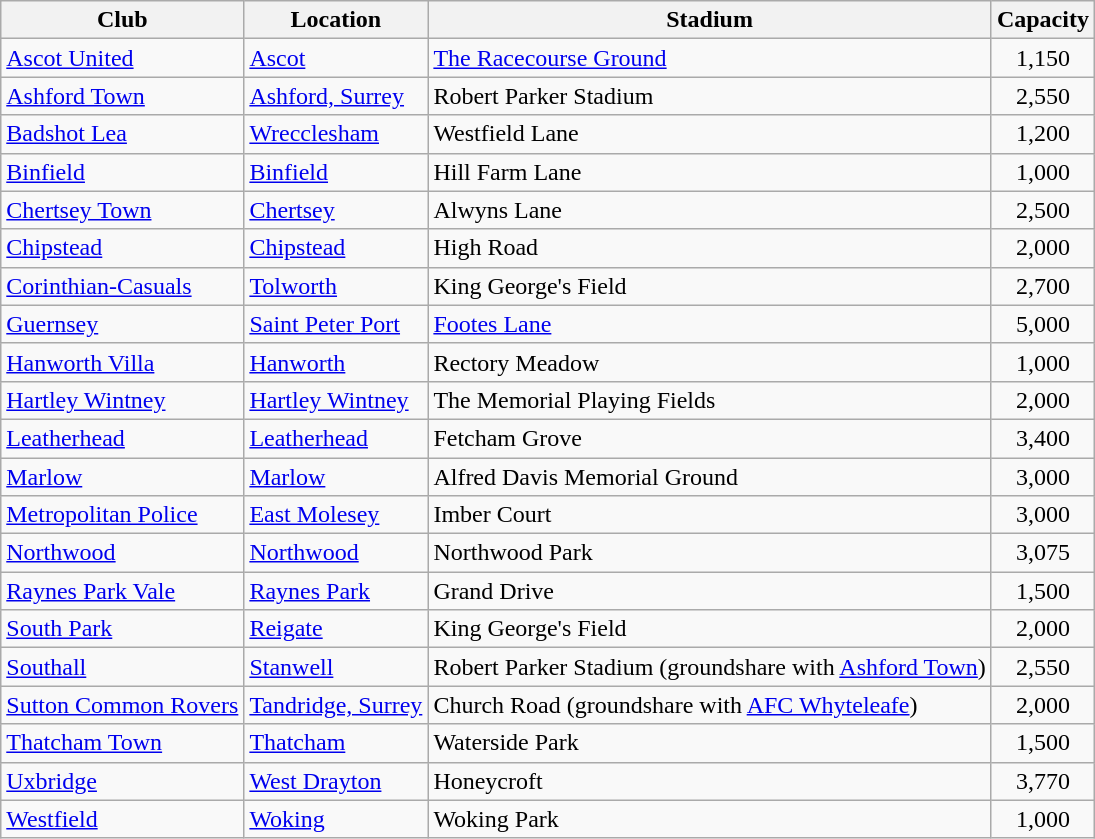<table class="wikitable sortable">
<tr>
<th>Club</th>
<th>Location</th>
<th>Stadium</th>
<th>Capacity</th>
</tr>
<tr>
<td><a href='#'>Ascot United</a></td>
<td><a href='#'>Ascot</a></td>
<td><a href='#'>The Racecourse Ground</a></td>
<td align="center">1,150</td>
</tr>
<tr>
<td><a href='#'>Ashford Town</a></td>
<td><a href='#'>Ashford, Surrey</a></td>
<td>Robert Parker Stadium</td>
<td align="center">2,550</td>
</tr>
<tr>
<td><a href='#'>Badshot Lea</a></td>
<td><a href='#'>Wrecclesham</a></td>
<td>Westfield Lane</td>
<td align="center">1,200</td>
</tr>
<tr>
<td><a href='#'>Binfield</a></td>
<td><a href='#'>Binfield</a></td>
<td>Hill Farm Lane</td>
<td align="center">1,000</td>
</tr>
<tr>
<td><a href='#'>Chertsey Town</a></td>
<td><a href='#'>Chertsey</a></td>
<td>Alwyns Lane</td>
<td align="center">2,500</td>
</tr>
<tr>
<td><a href='#'>Chipstead</a></td>
<td><a href='#'>Chipstead</a></td>
<td>High Road</td>
<td align="center">2,000</td>
</tr>
<tr>
<td><a href='#'>Corinthian-Casuals</a></td>
<td><a href='#'>Tolworth</a></td>
<td>King George's Field</td>
<td style="text-align:center;">2,700</td>
</tr>
<tr>
<td><a href='#'>Guernsey</a></td>
<td><a href='#'>Saint Peter Port</a></td>
<td><a href='#'>Footes Lane</a></td>
<td align="center">5,000</td>
</tr>
<tr>
<td><a href='#'>Hanworth Villa</a></td>
<td><a href='#'>Hanworth</a></td>
<td>Rectory Meadow</td>
<td align="center">1,000</td>
</tr>
<tr>
<td><a href='#'>Hartley Wintney</a></td>
<td><a href='#'>Hartley Wintney</a></td>
<td>The Memorial Playing Fields</td>
<td align="center">2,000</td>
</tr>
<tr>
<td><a href='#'>Leatherhead</a></td>
<td><a href='#'>Leatherhead</a></td>
<td>Fetcham Grove</td>
<td align="center">3,400</td>
</tr>
<tr>
<td><a href='#'>Marlow</a></td>
<td><a href='#'>Marlow</a></td>
<td>Alfred Davis Memorial Ground</td>
<td align="center">3,000</td>
</tr>
<tr>
<td><a href='#'>Metropolitan Police</a></td>
<td><a href='#'>East Molesey</a></td>
<td>Imber Court</td>
<td align="center">3,000</td>
</tr>
<tr>
<td><a href='#'>Northwood</a></td>
<td><a href='#'>Northwood</a></td>
<td>Northwood Park</td>
<td align="center">3,075</td>
</tr>
<tr>
<td><a href='#'>Raynes Park Vale</a></td>
<td><a href='#'>Raynes Park</a></td>
<td>Grand Drive</td>
<td align="center">1,500</td>
</tr>
<tr>
<td><a href='#'>South Park</a></td>
<td><a href='#'>Reigate</a></td>
<td>King George's Field</td>
<td align="center">2,000</td>
</tr>
<tr>
<td><a href='#'>Southall</a></td>
<td><a href='#'>Stanwell</a></td>
<td>Robert Parker Stadium (groundshare with <a href='#'>Ashford Town</a>)</td>
<td align="center">2,550</td>
</tr>
<tr>
<td><a href='#'>Sutton Common Rovers</a></td>
<td><a href='#'>Tandridge, Surrey</a></td>
<td>Church Road (groundshare with <a href='#'>AFC Whyteleafe</a>)</td>
<td align="center">2,000</td>
</tr>
<tr>
<td><a href='#'>Thatcham Town</a></td>
<td><a href='#'>Thatcham</a></td>
<td>Waterside Park</td>
<td align="center">1,500</td>
</tr>
<tr>
<td><a href='#'>Uxbridge</a></td>
<td><a href='#'>West Drayton</a></td>
<td>Honeycroft</td>
<td align="center">3,770</td>
</tr>
<tr>
<td><a href='#'>Westfield</a></td>
<td><a href='#'>Woking</a> </td>
<td>Woking Park</td>
<td align="center">1,000</td>
</tr>
</table>
